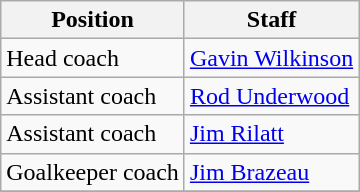<table class="wikitable">
<tr>
<th>Position</th>
<th>Staff</th>
</tr>
<tr>
<td>Head coach</td>
<td> <a href='#'>Gavin Wilkinson</a></td>
</tr>
<tr>
<td>Assistant coach</td>
<td> <a href='#'>Rod Underwood</a></td>
</tr>
<tr>
<td>Assistant coach</td>
<td> <a href='#'>Jim Rilatt</a></td>
</tr>
<tr>
<td>Goalkeeper coach</td>
<td> <a href='#'>Jim Brazeau</a></td>
</tr>
<tr>
</tr>
</table>
